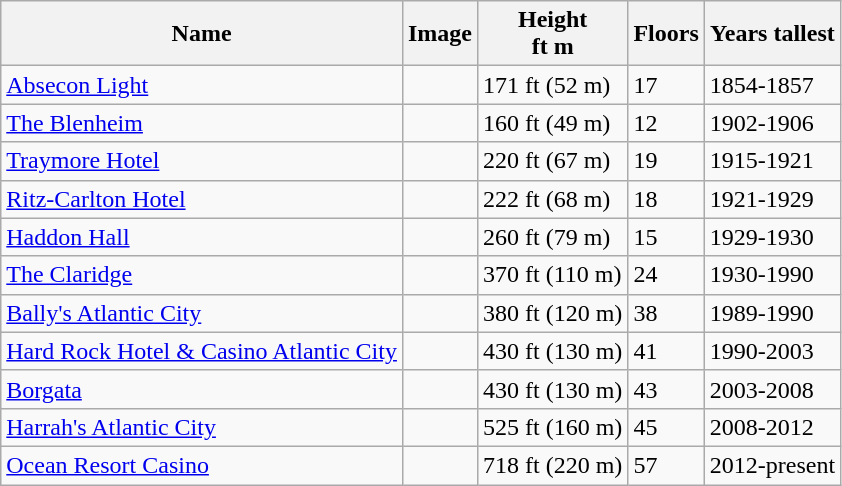<table class="wikitable">
<tr>
<th>Name</th>
<th>Image</th>
<th>Height<br>ft m</th>
<th>Floors</th>
<th>Years tallest</th>
</tr>
<tr>
<td><a href='#'>Absecon Light</a></td>
<td></td>
<td>171 ft (52 m)</td>
<td>17</td>
<td>1854-1857</td>
</tr>
<tr>
<td><a href='#'>The Blenheim</a></td>
<td></td>
<td>160 ft (49 m)</td>
<td>12</td>
<td>1902-1906</td>
</tr>
<tr>
<td><a href='#'>Traymore Hotel</a></td>
<td></td>
<td>220 ft (67 m)</td>
<td>19</td>
<td>1915-1921</td>
</tr>
<tr>
<td><a href='#'>Ritz-Carlton Hotel</a></td>
<td></td>
<td>222 ft (68 m)</td>
<td>18</td>
<td>1921-1929</td>
</tr>
<tr>
<td><a href='#'>Haddon Hall</a></td>
<td></td>
<td>260 ft (79 m)</td>
<td>15</td>
<td>1929-1930</td>
</tr>
<tr>
<td><a href='#'>The Claridge</a></td>
<td></td>
<td>370 ft (110 m)</td>
<td>24</td>
<td>1930-1990</td>
</tr>
<tr>
<td><a href='#'>Bally's Atlantic City</a></td>
<td></td>
<td>380 ft (120 m)</td>
<td>38</td>
<td>1989-1990</td>
</tr>
<tr>
<td><a href='#'>Hard Rock Hotel & Casino Atlantic City</a></td>
<td></td>
<td>430 ft (130 m)</td>
<td>41</td>
<td>1990-2003</td>
</tr>
<tr>
<td><a href='#'>Borgata</a></td>
<td></td>
<td>430 ft (130 m)</td>
<td>43</td>
<td>2003-2008</td>
</tr>
<tr>
<td><a href='#'>Harrah's Atlantic City</a></td>
<td></td>
<td>525 ft (160 m)</td>
<td>45</td>
<td>2008-2012</td>
</tr>
<tr>
<td><a href='#'>Ocean Resort Casino</a></td>
<td></td>
<td>718 ft (220 m)</td>
<td>57</td>
<td>2012-present</td>
</tr>
</table>
